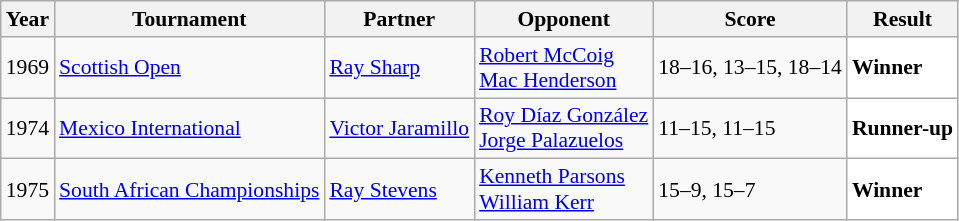<table class="sortable wikitable" style="font-size: 90%;">
<tr>
<th>Year</th>
<th>Tournament</th>
<th>Partner</th>
<th>Opponent</th>
<th>Score</th>
<th>Result</th>
</tr>
<tr>
<td align="center">1969</td>
<td align="left"><a href='#'>Scottish Open</a></td>
<td align="left"> <a href='#'>Ray Sharp</a></td>
<td align="left"> <a href='#'>Robert McCoig</a><br> <a href='#'>Mac Henderson</a></td>
<td align="left">18–16, 13–15, 18–14</td>
<td style="text-align:left; background:white"> <strong>Winner</strong></td>
</tr>
<tr>
<td align="center">1974</td>
<td align="left"><a href='#'>Mexico International</a></td>
<td align="left"> <a href='#'>Victor Jaramillo</a></td>
<td align="left"> <a href='#'>Roy Díaz González</a><br> <a href='#'>Jorge Palazuelos</a></td>
<td align="left">11–15, 11–15</td>
<td style="text-align:left; background:white"> <strong>Runner-up</strong></td>
</tr>
<tr>
<td align="center">1975</td>
<td align="left"><a href='#'>South African Championships</a></td>
<td align="left"> <a href='#'>Ray Stevens</a></td>
<td align="left"> <a href='#'>Kenneth Parsons</a><br> <a href='#'>William Kerr</a></td>
<td align="left">15–9, 15–7</td>
<td style="text-align:left; background:white"> <strong>Winner</strong></td>
</tr>
</table>
